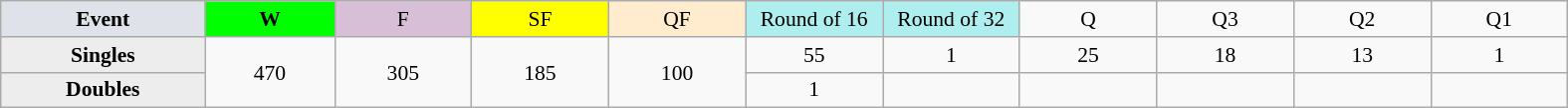<table class=wikitable style=font-size:90%;text-align:center>
<tr>
<td style="width:130px; background:#dfe2e9;"><strong>Event</strong></td>
<td style="width:80px; background:lime;"><strong>W</strong></td>
<td style="width:85px; background:thistle;">F</td>
<td style="width:85px; background:#ff0;">SF</td>
<td style="width:85px; background:#ffebcd;">QF</td>
<td style="width:85px; background:#afeeee;">Round of 16</td>
<td style="width:85px; background:#afeeee;">Round of 32</td>
<td width=85>Q</td>
<td width=85>Q3</td>
<td width=85>Q2</td>
<td width=85>Q1</td>
</tr>
<tr>
<th style="background:#ededed;">Singles</th>
<td rowspan=2>470</td>
<td rowspan=2>305</td>
<td rowspan=2>185</td>
<td rowspan=2>100</td>
<td>55</td>
<td>1</td>
<td>25</td>
<td>18</td>
<td>13</td>
<td>1</td>
</tr>
<tr>
<th style="background:#ededed;">Doubles</th>
<td>1</td>
<td></td>
<td></td>
<td></td>
<td></td>
<td></td>
</tr>
</table>
